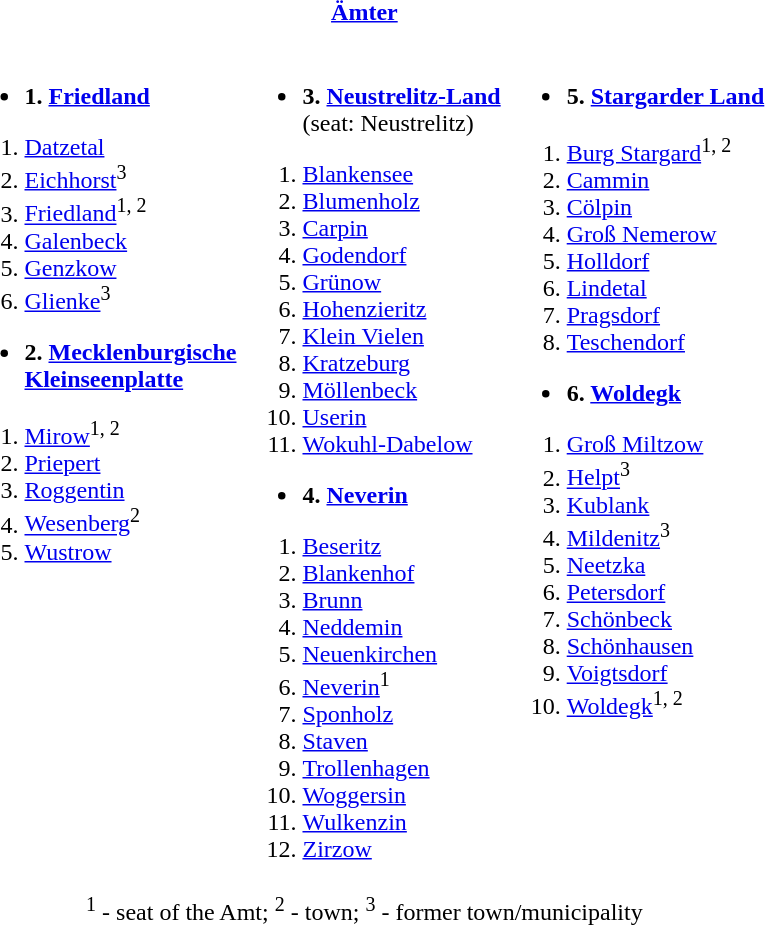<table>
<tr>
<th colspan=3><a href='#'>Ämter</a></th>
</tr>
<tr valign=top>
<td><br><ul><li><strong>1. <a href='#'>Friedland</a></strong></li></ul><ol><li><a href='#'>Datzetal</a></li><li><a href='#'>Eichhorst</a><sup>3</sup></li><li><a href='#'>Friedland</a><sup>1, 2</sup></li><li><a href='#'>Galenbeck</a></li><li><a href='#'>Genzkow</a></li><li><a href='#'>Glienke</a><sup>3</sup></li></ol><ul><li><strong>2. <a href='#'>Mecklenburgische<br>Kleinseenplatte</a></strong></li></ul><ol><li><a href='#'>Mirow</a><sup>1, 2</sup></li><li><a href='#'>Priepert</a></li><li><a href='#'>Roggentin</a></li><li><a href='#'>Wesenberg</a><sup>2</sup></li><li><a href='#'>Wustrow</a></li></ol></td>
<td><br><ul><li><strong>3. <a href='#'>Neustrelitz-Land</a></strong><br>(seat: Neustrelitz)</li></ul><ol><li><a href='#'>Blankensee</a></li><li><a href='#'>Blumenholz</a></li><li><a href='#'>Carpin</a></li><li><a href='#'>Godendorf</a></li><li><a href='#'>Grünow</a></li><li><a href='#'>Hohenzieritz</a></li><li><a href='#'>Klein Vielen</a></li><li><a href='#'>Kratzeburg</a></li><li><a href='#'>Möllenbeck</a></li><li><a href='#'>Userin</a></li><li><a href='#'>Wokuhl-Dabelow</a></li></ol><ul><li><strong>4. <a href='#'>Neverin</a></strong></li></ul><ol><li><a href='#'>Beseritz</a></li><li><a href='#'>Blankenhof</a></li><li><a href='#'>Brunn</a></li><li><a href='#'>Neddemin</a></li><li><a href='#'>Neuenkirchen</a></li><li><a href='#'>Neverin</a><sup>1</sup></li><li><a href='#'>Sponholz</a></li><li><a href='#'>Staven</a></li><li><a href='#'>Trollenhagen</a></li><li><a href='#'>Woggersin</a></li><li><a href='#'>Wulkenzin</a></li><li><a href='#'>Zirzow</a></li></ol></td>
<td><br><ul><li><strong>5. <a href='#'>Stargarder Land</a></strong></li></ul><ol><li><a href='#'>Burg Stargard</a><sup>1, 2</sup></li><li><a href='#'>Cammin</a></li><li><a href='#'>Cölpin</a></li><li><a href='#'>Groß Nemerow</a></li><li><a href='#'>Holldorf</a></li><li><a href='#'>Lindetal</a></li><li><a href='#'>Pragsdorf</a></li><li><a href='#'>Teschendorf</a></li></ol><ul><li><strong>6. <a href='#'>Woldegk</a></strong></li></ul><ol><li><a href='#'>Groß Miltzow</a></li><li><a href='#'>Helpt</a><sup>3</sup></li><li><a href='#'>Kublank</a></li><li><a href='#'>Mildenitz</a><sup>3</sup></li><li><a href='#'>Neetzka</a></li><li><a href='#'>Petersdorf</a></li><li><a href='#'>Schönbeck</a></li><li><a href='#'>Schönhausen</a></li><li><a href='#'>Voigtsdorf</a></li><li><a href='#'>Woldegk</a><sup>1, 2</sup></li></ol></td>
</tr>
<tr>
<td colspan=3 align=center><sup>1</sup> - seat of the Amt; <sup>2</sup> - town; <sup>3</sup> - former town/municipality</td>
</tr>
</table>
